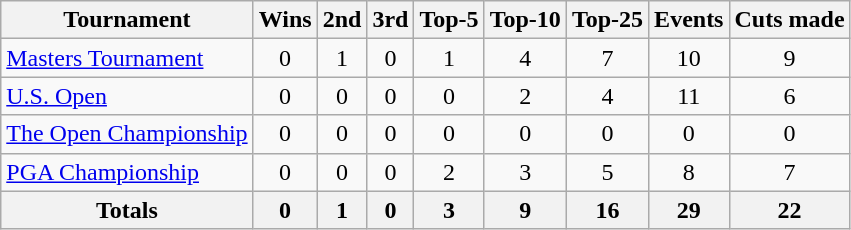<table class=wikitable style=text-align:center>
<tr>
<th>Tournament</th>
<th>Wins</th>
<th>2nd</th>
<th>3rd</th>
<th>Top-5</th>
<th>Top-10</th>
<th>Top-25</th>
<th>Events</th>
<th>Cuts made</th>
</tr>
<tr>
<td align=left><a href='#'>Masters Tournament</a></td>
<td>0</td>
<td>1</td>
<td>0</td>
<td>1</td>
<td>4</td>
<td>7</td>
<td>10</td>
<td>9</td>
</tr>
<tr>
<td align=left><a href='#'>U.S. Open</a></td>
<td>0</td>
<td>0</td>
<td>0</td>
<td>0</td>
<td>2</td>
<td>4</td>
<td>11</td>
<td>6</td>
</tr>
<tr>
<td align=left><a href='#'>The Open Championship</a></td>
<td>0</td>
<td>0</td>
<td>0</td>
<td>0</td>
<td>0</td>
<td>0</td>
<td>0</td>
<td>0</td>
</tr>
<tr>
<td align=left><a href='#'>PGA Championship</a></td>
<td>0</td>
<td>0</td>
<td>0</td>
<td>2</td>
<td>3</td>
<td>5</td>
<td>8</td>
<td>7</td>
</tr>
<tr>
<th>Totals</th>
<th>0</th>
<th>1</th>
<th>0</th>
<th>3</th>
<th>9</th>
<th>16</th>
<th>29</th>
<th>22</th>
</tr>
</table>
